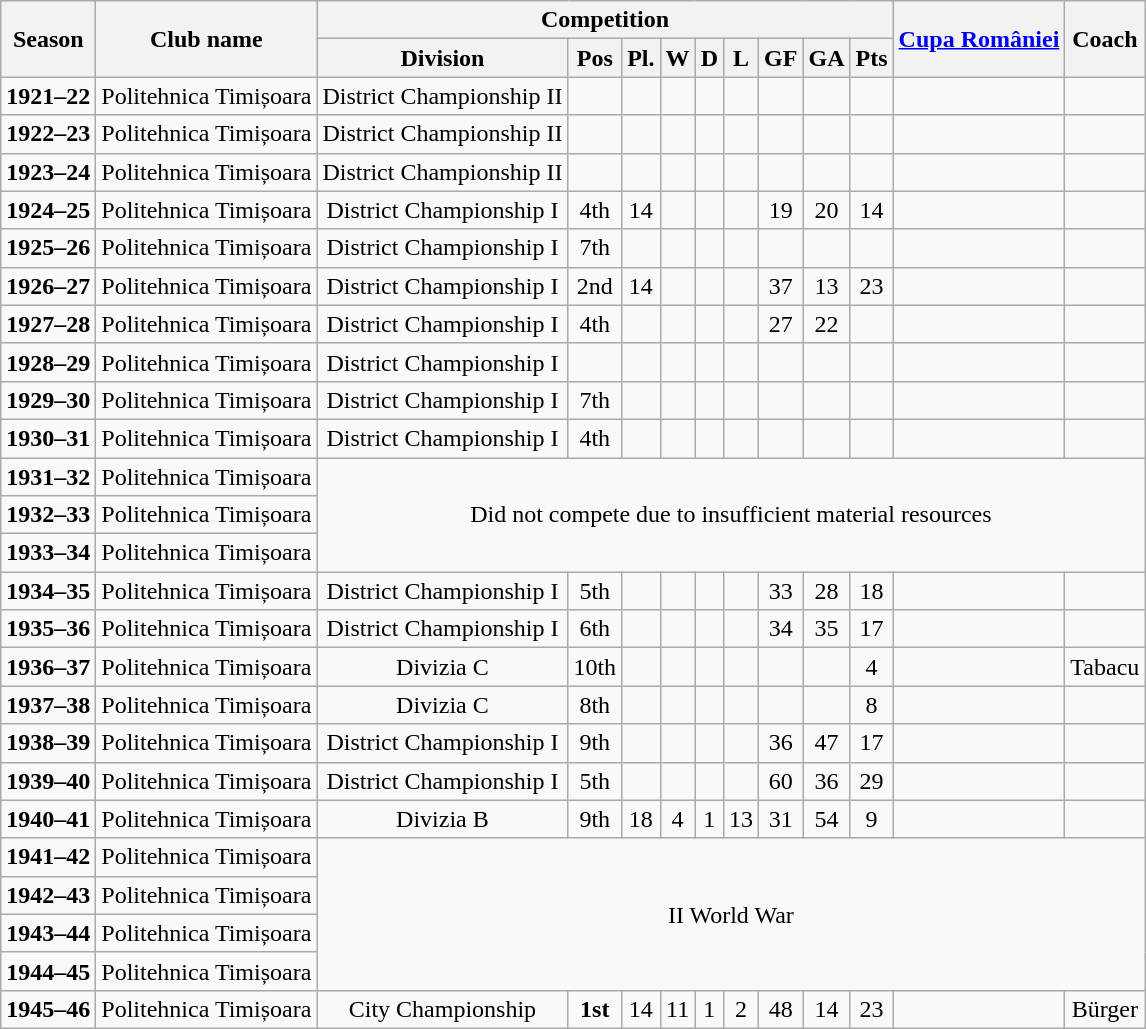<table class="wikitable" style="text-align: center">
<tr>
<th rowspan="2">Season</th>
<th rowspan="2">Club name</th>
<th colspan="9">Competition</th>
<th rowspan="2"><a href='#'>Cupa României</a></th>
<th rowspan="2">Coach</th>
</tr>
<tr>
<th>Division</th>
<th>Pos</th>
<th>Pl.</th>
<th>W</th>
<th>D</th>
<th>L</th>
<th>GF</th>
<th>GA</th>
<th>Pts</th>
</tr>
<tr>
<td rowspan="1"><strong>1921–22</strong></td>
<td>Politehnica Timișoara</td>
<td>District Championship II</td>
<td></td>
<td></td>
<td></td>
<td></td>
<td></td>
<td></td>
<td></td>
<td></td>
<td></td>
<td></td>
</tr>
<tr>
<td rowspan="1"><strong>1922–23</strong></td>
<td>Politehnica Timișoara</td>
<td>District Championship II</td>
<td></td>
<td></td>
<td></td>
<td></td>
<td></td>
<td></td>
<td></td>
<td></td>
<td></td>
<td></td>
</tr>
<tr>
<td rowspan="1"><strong>1923–24</strong></td>
<td>Politehnica Timișoara</td>
<td>District Championship II</td>
<td></td>
<td></td>
<td></td>
<td></td>
<td></td>
<td></td>
<td></td>
<td></td>
<td></td>
<td></td>
</tr>
<tr>
<td rowspan="1"><strong>1924–25</strong></td>
<td>Politehnica Timișoara</td>
<td>District Championship I</td>
<td>4th</td>
<td>14</td>
<td></td>
<td></td>
<td></td>
<td>19</td>
<td>20</td>
<td>14</td>
<td></td>
<td></td>
</tr>
<tr>
<td rowspan="1"><strong>1925–26</strong></td>
<td>Politehnica Timișoara</td>
<td>District Championship I</td>
<td>7th</td>
<td></td>
<td></td>
<td></td>
<td></td>
<td></td>
<td></td>
<td></td>
<td></td>
<td></td>
</tr>
<tr>
<td rowspan="1"><strong>1926–27</strong></td>
<td>Politehnica Timișoara</td>
<td>District Championship I</td>
<td>2nd</td>
<td>14</td>
<td></td>
<td></td>
<td></td>
<td>37</td>
<td>13</td>
<td>23</td>
<td></td>
<td></td>
</tr>
<tr>
<td rowspan="1"><strong>1927–28</strong></td>
<td>Politehnica Timișoara</td>
<td>District Championship I</td>
<td>4th</td>
<td></td>
<td></td>
<td></td>
<td></td>
<td>27</td>
<td>22</td>
<td></td>
<td></td>
<td></td>
</tr>
<tr>
<td rowspan="1"><strong>1928–29</strong></td>
<td>Politehnica Timișoara</td>
<td>District Championship I</td>
<td></td>
<td></td>
<td></td>
<td></td>
<td></td>
<td></td>
<td></td>
<td></td>
<td></td>
<td></td>
</tr>
<tr>
<td rowspan="1"><strong>1929–30</strong></td>
<td>Politehnica Timișoara</td>
<td>District Championship I</td>
<td>7th</td>
<td></td>
<td></td>
<td></td>
<td></td>
<td></td>
<td></td>
<td></td>
<td></td>
<td></td>
</tr>
<tr>
<td rowspan="1"><strong>1930–31</strong></td>
<td>Politehnica Timișoara</td>
<td>District Championship I</td>
<td>4th</td>
<td></td>
<td></td>
<td></td>
<td></td>
<td></td>
<td></td>
<td></td>
<td></td>
<td></td>
</tr>
<tr>
<td rowspan="1"><strong>1931–32</strong></td>
<td>Politehnica Timișoara</td>
<td colspan="11" rowspan="3">Did not compete due to insufficient material resources</td>
</tr>
<tr>
<td rowspan="1"><strong>1932–33</strong></td>
<td>Politehnica Timișoara</td>
</tr>
<tr>
<td rowspan="1"><strong>1933–34</strong></td>
<td>Politehnica Timișoara</td>
</tr>
<tr>
<td rowspan="1"><strong>1934–35</strong></td>
<td>Politehnica Timișoara</td>
<td>District Championship I</td>
<td>5th</td>
<td></td>
<td></td>
<td></td>
<td></td>
<td>33</td>
<td>28</td>
<td>18</td>
<td></td>
<td></td>
</tr>
<tr>
<td rowspan="1"><strong>1935–36</strong></td>
<td>Politehnica Timișoara</td>
<td>District Championship I</td>
<td>6th</td>
<td></td>
<td></td>
<td></td>
<td></td>
<td>34</td>
<td>35</td>
<td>17</td>
<td></td>
<td></td>
</tr>
<tr>
<td rowspan="1"><strong>1936–37</strong></td>
<td>Politehnica Timișoara</td>
<td>Divizia C</td>
<td>10th</td>
<td></td>
<td></td>
<td></td>
<td></td>
<td></td>
<td></td>
<td>4</td>
<td></td>
<td>Tabacu</td>
</tr>
<tr>
<td rowspan="1"><strong>1937–38</strong></td>
<td>Politehnica Timișoara</td>
<td>Divizia C</td>
<td>8th</td>
<td></td>
<td></td>
<td></td>
<td></td>
<td></td>
<td></td>
<td>8</td>
<td></td>
<td></td>
</tr>
<tr>
<td rowspan="1"><strong>1938–39</strong></td>
<td>Politehnica Timișoara</td>
<td>District Championship I</td>
<td>9th</td>
<td></td>
<td></td>
<td></td>
<td></td>
<td>36</td>
<td>47</td>
<td>17</td>
<td></td>
<td></td>
</tr>
<tr>
<td rowspan="1"><strong>1939–40</strong></td>
<td>Politehnica Timișoara</td>
<td>District Championship I</td>
<td>5th</td>
<td></td>
<td></td>
<td></td>
<td></td>
<td>60</td>
<td>36</td>
<td>29</td>
<td></td>
<td></td>
</tr>
<tr>
<td rowspan="1"><strong>1940–41</strong></td>
<td>Politehnica Timișoara</td>
<td>Divizia B</td>
<td>9th</td>
<td>18</td>
<td>4</td>
<td>1</td>
<td>13</td>
<td>31</td>
<td>54</td>
<td>9</td>
<td></td>
<td></td>
</tr>
<tr>
<td rowspan="1"><strong>1941–42</strong></td>
<td>Politehnica Timișoara</td>
<td colspan="11" rowspan="4">II World War</td>
</tr>
<tr>
<td rowspan="1"><strong>1942–43</strong></td>
<td>Politehnica Timișoara</td>
</tr>
<tr>
<td rowspan="1"><strong>1943–44</strong></td>
<td>Politehnica Timișoara</td>
</tr>
<tr>
<td rowspan="1"><strong>1944–45</strong></td>
<td>Politehnica Timișoara</td>
</tr>
<tr>
<td rowspan="1"><strong>1945–46</strong></td>
<td>Politehnica Timișoara</td>
<td>City Championship</td>
<td><strong>1st</strong></td>
<td>14</td>
<td>11</td>
<td>1</td>
<td>2</td>
<td>48</td>
<td>14</td>
<td>23</td>
<td></td>
<td>Bürger</td>
</tr>
</table>
